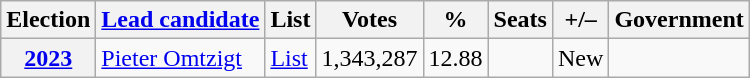<table class="wikitable">
<tr>
<th>Election</th>
<th><a href='#'>Lead candidate</a></th>
<th>List</th>
<th>Votes</th>
<th>%</th>
<th>Seats</th>
<th>+/–</th>
<th>Government</th>
</tr>
<tr>
<th><a href='#'>2023</a></th>
<td><a href='#'>Pieter Omtzigt</a></td>
<td><a href='#'>List</a></td>
<td style="text-align: right;">1,343,287</td>
<td style="text-align: right;">12.88</td>
<td></td>
<td>New</td>
<td></td>
</tr>
</table>
